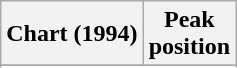<table class="wikitable sortable plainrowheaders">
<tr>
<th>Chart (1994)</th>
<th>Peak<br>position</th>
</tr>
<tr>
</tr>
<tr>
</tr>
<tr>
</tr>
<tr>
</tr>
<tr>
</tr>
</table>
